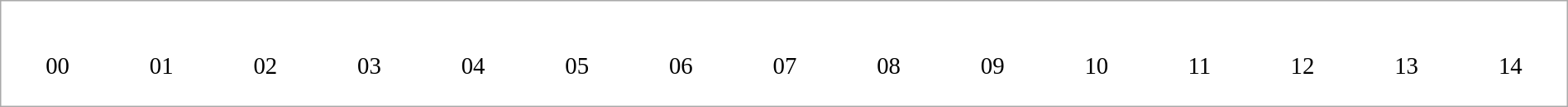<table Cellpadding="10" CellSpacing="5" border=0 style="width:100%; font-size:120%; border:1px solid #AAAAAA; padding:1px">
<tr valign="bottom">
<td></td>
<td></td>
<td></td>
<td></td>
<td></td>
<td></td>
<td></td>
<td></td>
<td></td>
<td></td>
<td></td>
<td></td>
<td></td>
<td></td>
</tr>
<tr align=center style="font-size:100%;">
<td>00</td>
<td>01</td>
<td>02</td>
<td>03</td>
<td>04</td>
<td>05</td>
<td>06</td>
<td>07</td>
<td>08</td>
<td>09</td>
<td>10</td>
<td>11</td>
<td>12</td>
<td>13</td>
<td>14</td>
</tr>
<tr>
</tr>
</table>
